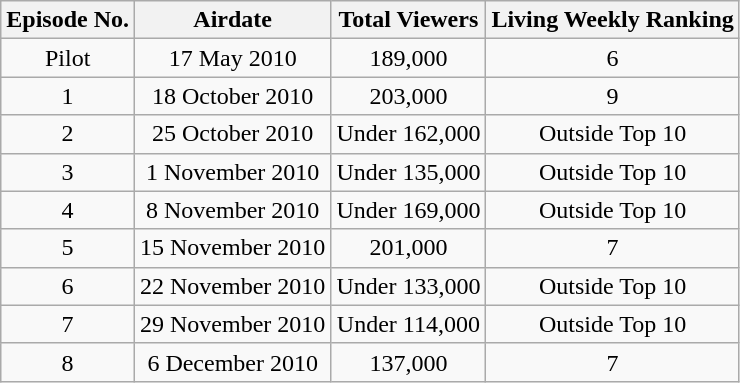<table class="wikitable" style="text-align:center;">
<tr>
<th>Episode No.</th>
<th>Airdate</th>
<th>Total Viewers</th>
<th>Living Weekly Ranking</th>
</tr>
<tr>
<td>Pilot</td>
<td>17 May 2010</td>
<td>189,000</td>
<td>6</td>
</tr>
<tr>
<td>1</td>
<td>18 October 2010</td>
<td>203,000</td>
<td>9</td>
</tr>
<tr>
<td>2</td>
<td>25 October 2010</td>
<td>Under 162,000</td>
<td>Outside Top 10</td>
</tr>
<tr>
<td>3</td>
<td>1 November 2010</td>
<td>Under 135,000</td>
<td>Outside Top 10</td>
</tr>
<tr>
<td>4</td>
<td>8 November 2010</td>
<td>Under 169,000</td>
<td>Outside Top 10</td>
</tr>
<tr>
<td>5</td>
<td>15 November 2010</td>
<td>201,000</td>
<td>7</td>
</tr>
<tr>
<td>6</td>
<td>22 November 2010</td>
<td>Under 133,000</td>
<td>Outside Top 10</td>
</tr>
<tr>
<td>7</td>
<td>29 November 2010</td>
<td>Under 114,000</td>
<td>Outside Top 10</td>
</tr>
<tr>
<td>8</td>
<td>6 December 2010</td>
<td>137,000</td>
<td>7</td>
</tr>
</table>
